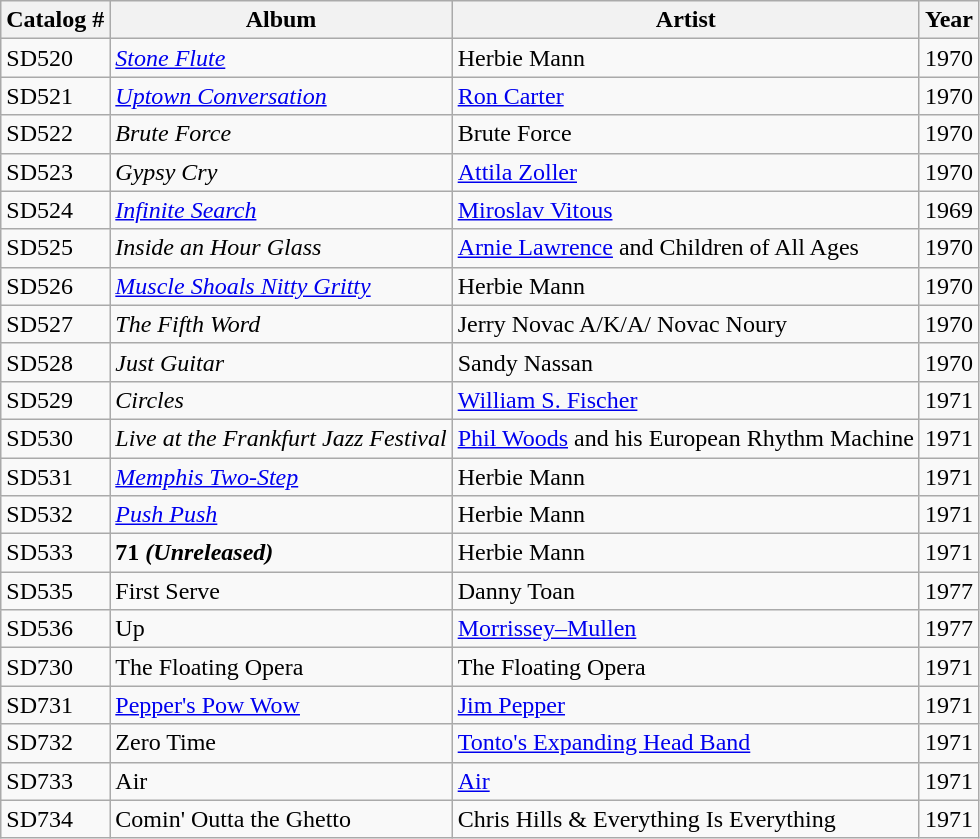<table class="wikitable sortable">
<tr ">
<th>Catalog #</th>
<th>Album</th>
<th>Artist</th>
<th>Year</th>
</tr>
<tr>
<td>SD520</td>
<td><em><a href='#'>Stone Flute</a></em></td>
<td>Herbie Mann</td>
<td>1970</td>
</tr>
<tr>
<td>SD521</td>
<td><em><a href='#'>Uptown Conversation</a></em></td>
<td><a href='#'>Ron Carter</a></td>
<td>1970</td>
</tr>
<tr>
<td>SD522</td>
<td><em>Brute Force</em></td>
<td>Brute Force</td>
<td>1970</td>
</tr>
<tr>
<td>SD523</td>
<td><em>Gypsy Cry</em></td>
<td><a href='#'>Attila Zoller</a></td>
<td>1970</td>
</tr>
<tr>
<td>SD524</td>
<td><em><a href='#'>Infinite Search</a></em></td>
<td><a href='#'>Miroslav Vitous</a></td>
<td>1969</td>
</tr>
<tr>
<td>SD525</td>
<td><em>Inside an Hour Glass</em></td>
<td><a href='#'>Arnie Lawrence</a> and Children of All Ages</td>
<td>1970</td>
</tr>
<tr>
<td>SD526</td>
<td><em><a href='#'>Muscle Shoals Nitty Gritty</a></em></td>
<td>Herbie Mann</td>
<td>1970</td>
</tr>
<tr>
<td>SD527</td>
<td><em>The Fifth Word</em></td>
<td>Jerry Novac A/K/A/ Novac Noury</td>
<td>1970</td>
</tr>
<tr>
<td>SD528</td>
<td><em>Just Guitar</em></td>
<td>Sandy Nassan</td>
<td>1970</td>
</tr>
<tr>
<td>SD529</td>
<td><em>Circles</em></td>
<td><a href='#'>William S. Fischer</a></td>
<td>1971</td>
</tr>
<tr>
<td>SD530</td>
<td><em>Live at the Frankfurt Jazz Festival</em></td>
<td><a href='#'>Phil Woods</a> and his European Rhythm Machine</td>
<td>1971</td>
</tr>
<tr>
<td>SD531</td>
<td><em><a href='#'>Memphis Two-Step</a></em></td>
<td>Herbie Mann</td>
<td>1971</td>
</tr>
<tr>
<td>SD532</td>
<td><em><a href='#'>Push Push</a></em></td>
<td>Herbie Mann</td>
<td>1971</td>
</tr>
<tr>
<td>SD533</td>
<td><strong>71<em> (Unreleased)</td>
<td>Herbie Mann</td>
<td>1971</td>
</tr>
<tr>
<td>SD535</td>
<td></em>First Serve<em></td>
<td>Danny Toan</td>
<td>1977</td>
</tr>
<tr>
<td>SD536</td>
<td></em>Up<em></td>
<td><a href='#'>Morrissey–Mullen</a></td>
<td>1977</td>
</tr>
<tr>
<td>SD730</td>
<td></em>The Floating Opera<em></td>
<td>The Floating Opera</td>
<td>1971</td>
</tr>
<tr>
<td>SD731</td>
<td></em><a href='#'>Pepper's Pow Wow</a><em></td>
<td><a href='#'>Jim Pepper</a></td>
<td>1971</td>
</tr>
<tr>
<td>SD732</td>
<td></em>Zero Time<em></td>
<td><a href='#'>Tonto's Expanding Head Band</a></td>
<td>1971</td>
</tr>
<tr>
<td>SD733</td>
<td></em>Air<em></td>
<td><a href='#'>Air</a></td>
<td>1971</td>
</tr>
<tr>
<td>SD734</td>
<td></em>Comin' Outta the Ghetto<em></td>
<td>Chris Hills & Everything Is Everything</td>
<td>1971</td>
</tr>
</table>
